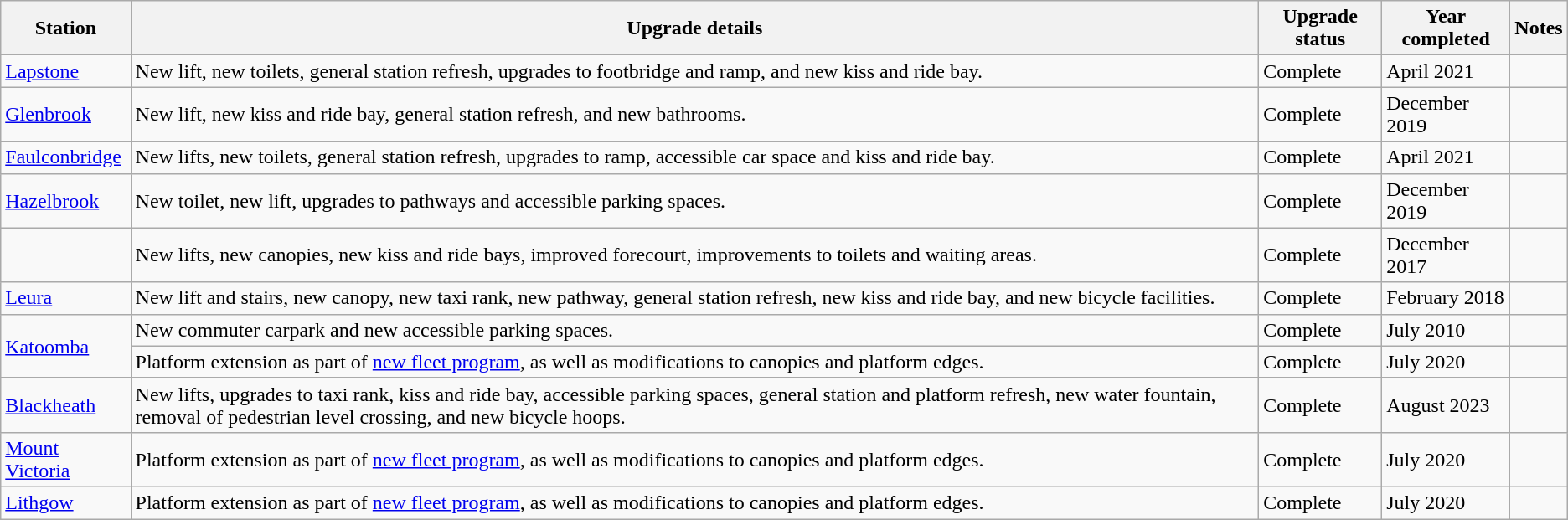<table class="wikitable sortable mw-collapsible mw-collapsed">
<tr>
<th>Station</th>
<th>Upgrade details</th>
<th>Upgrade status</th>
<th>Year completed</th>
<th>Notes</th>
</tr>
<tr>
<td><a href='#'>Lapstone</a></td>
<td>New lift, new toilets, general station refresh, upgrades to footbridge and ramp, and new kiss and ride bay.</td>
<td>Complete</td>
<td>April 2021</td>
<td></td>
</tr>
<tr>
<td><a href='#'>Glenbrook</a></td>
<td>New lift, new kiss and ride bay, general station refresh, and new bathrooms.</td>
<td>Complete</td>
<td>December 2019</td>
<td></td>
</tr>
<tr>
<td><a href='#'>Faulconbridge</a></td>
<td>New lifts, new toilets, general station refresh, upgrades to ramp, accessible car space and kiss and ride bay.</td>
<td>Complete</td>
<td>April 2021</td>
<td></td>
</tr>
<tr>
<td><a href='#'>Hazelbrook</a></td>
<td>New toilet, new lift, upgrades to pathways and accessible parking spaces.</td>
<td>Complete</td>
<td>December 2019</td>
<td></td>
</tr>
<tr>
<td></td>
<td>New lifts, new canopies, new kiss and ride bays, improved forecourt, improvements to toilets and waiting areas.</td>
<td>Complete</td>
<td>December 2017</td>
<td></td>
</tr>
<tr>
<td><a href='#'>Leura</a></td>
<td>New lift and stairs, new canopy, new taxi rank, new pathway, general station refresh, new kiss and ride bay, and new bicycle facilities.</td>
<td>Complete</td>
<td>February 2018</td>
<td></td>
</tr>
<tr>
<td rowspan="2"><a href='#'>Katoomba</a></td>
<td>New commuter carpark and new accessible parking spaces.</td>
<td>Complete</td>
<td>July 2010</td>
<td></td>
</tr>
<tr>
<td>Platform extension as part of <a href='#'>new fleet program</a>, as well as modifications to canopies and platform edges.</td>
<td>Complete</td>
<td>July 2020</td>
<td></td>
</tr>
<tr>
<td><a href='#'>Blackheath</a></td>
<td>New lifts, upgrades to taxi rank, kiss and ride bay, accessible parking spaces, general station and platform refresh, new water fountain, removal of pedestrian level crossing, and new bicycle hoops.</td>
<td>Complete</td>
<td>August 2023</td>
<td><strong></strong></td>
</tr>
<tr>
<td><a href='#'>Mount Victoria</a></td>
<td>Platform extension as part of <a href='#'>new fleet program</a>, as well as modifications to canopies and platform edges.</td>
<td>Complete</td>
<td>July 2020</td>
<td></td>
</tr>
<tr>
<td><a href='#'>Lithgow</a></td>
<td>Platform extension as part of <a href='#'>new fleet program</a>, as well as modifications to canopies and platform edges.</td>
<td>Complete</td>
<td>July 2020</td>
<td></td>
</tr>
</table>
